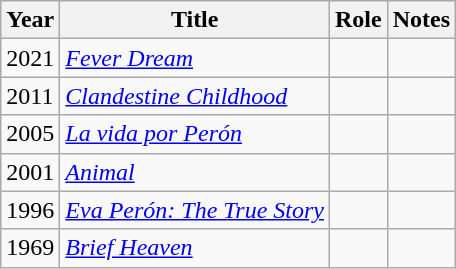<table class="wikitable sortable">
<tr>
<th>Year</th>
<th>Title</th>
<th>Role</th>
<th class="unsortable">Notes</th>
</tr>
<tr>
<td>2021</td>
<td><em><a href='#'>Fever Dream</a></em></td>
<td></td>
<td></td>
</tr>
<tr>
<td>2011</td>
<td><em><a href='#'>Clandestine Childhood</a></em></td>
<td></td>
<td></td>
</tr>
<tr>
<td>2005</td>
<td><em><a href='#'>La vida por Perón</a></em></td>
<td></td>
<td></td>
</tr>
<tr>
<td>2001</td>
<td><em><a href='#'>Animal</a></em></td>
<td></td>
<td></td>
</tr>
<tr>
<td>1996</td>
<td><em><a href='#'>Eva Perón: The True Story</a></em></td>
<td></td>
<td></td>
</tr>
<tr>
<td>1969</td>
<td><em><a href='#'>Brief Heaven</a></em></td>
<td></td>
<td></td>
</tr>
</table>
